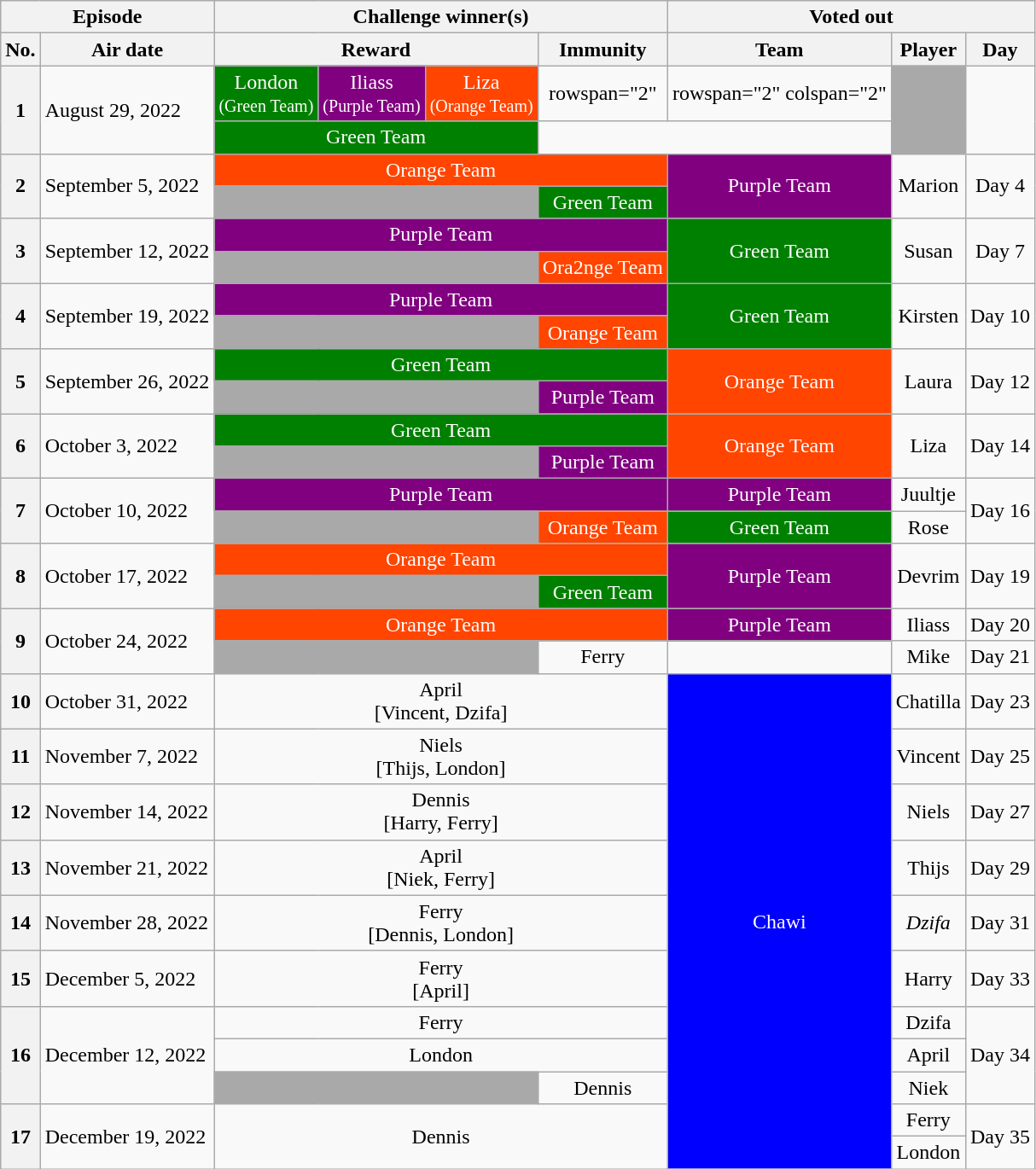<table class="wikitable unsortable" style="text-align:center;">
<tr>
<th colspan="2" scope="col">Episode</th>
<th colspan="4" scope="col group">Challenge winner(s)</th>
<th colspan="3" scope="col group">Voted out</th>
</tr>
<tr>
<th scope="col">No.</th>
<th scope="col">Air date</th>
<th colspan="3" scope="col">Reward</th>
<th scope="col">Immunity</th>
<th scope="col">Team</th>
<th scope="col">Player</th>
<th scope="col">Day</th>
</tr>
<tr>
<th rowspan="2">1</th>
<td rowspan="2" align="left">August 29, 2022</td>
<td style="background:green; color:white;">London<br><small>(Green Team)</small></td>
<td style="background:purple; color:white;">Iliass<br><small>(Purple Team)</small></td>
<td style="background:orangered; color:white;">Liza<br><small>(Orange Team)</small></td>
<td>rowspan="2" </td>
<td>rowspan="2" colspan="2" </td>
<td rowspan="2" bgcolor="darkgrey"></td>
</tr>
<tr>
<td colspan="3" style="background:green; color:white;">Green Team</td>
</tr>
<tr>
<th rowspan="2">2</th>
<td rowspan="2" align="left">September 5, 2022</td>
<td colspan="4" style="background:orangered; color:white;">Orange Team</td>
<td rowspan="2" style="background:purple; color:white;">Purple Team</td>
<td rowspan="2">Marion</td>
<td rowspan="2">Day 4</td>
</tr>
<tr>
<td colspan="3" style="background:darkgray; border:none;"></td>
<td style="background:green; color:white;">Green Team</td>
</tr>
<tr>
<th rowspan="2">3</th>
<td rowspan="2" align="left">September 12, 2022</td>
<td colspan="4" style="background:purple; color:white;">Purple Team</td>
<td rowspan="2" style="background:green; color:white;">Green Team</td>
<td rowspan="2">Susan</td>
<td rowspan="2">Day 7</td>
</tr>
<tr>
<td colspan="3" style="background:darkgray; border:none;"></td>
<td style="background:orangered; color:white;">Ora2nge Team</td>
</tr>
<tr>
<th rowspan="2">4</th>
<td rowspan="2" align="left">September 19, 2022</td>
<td colspan="4" style="background:purple; color:white;">Purple Team</td>
<td rowspan="2" style="background:green; color:white;">Green Team</td>
<td rowspan="2">Kirsten</td>
<td rowspan="2">Day 10</td>
</tr>
<tr>
<td colspan="3" style="background:darkgray; border:none;"></td>
<td style="background:orangered; color:white;">Orange Team</td>
</tr>
<tr>
<th rowspan="2">5</th>
<td rowspan="2" align="left">September 26, 2022</td>
<td colspan="4" style="background:green; color:white;">Green Team</td>
<td rowspan="2" style="background:orangered; color:white;">Orange Team</td>
<td rowspan="2">Laura</td>
<td rowspan="2">Day 12</td>
</tr>
<tr>
<td colspan="3" style="background:darkgray; border:none;"></td>
<td style="background:purple; color:white;">Purple Team</td>
</tr>
<tr>
<th rowspan="2">6</th>
<td rowspan="2" align="left">October 3, 2022</td>
<td colspan="4" style="background:green; color:white;">Green Team</td>
<td rowspan="2" style="background:orangered; color:white;">Orange Team</td>
<td rowspan="2">Liza</td>
<td rowspan="2">Day 14</td>
</tr>
<tr>
<td colspan="3" style="background:darkgray; border:none;"></td>
<td style="background:purple; color:white;">Purple Team</td>
</tr>
<tr>
<th rowspan="2">7</th>
<td rowspan="2" align="left">October 10, 2022</td>
<td colspan="4" style="background:purple; color:white;">Purple Team</td>
<td style="background:purple; color:white;">Purple Team</td>
<td>Juultje</td>
<td rowspan="2" colspan="2">Day 16</td>
</tr>
<tr>
<td colspan="3" style="background:darkgray; border:none;"></td>
<td style="background:orangered; color:white;">Orange Team</td>
<td style="background:green; color:white;">Green Team</td>
<td>Rose</td>
</tr>
<tr>
<th rowspan="2">8</th>
<td rowspan="2" align="left">October 17, 2022</td>
<td colspan="4" style="background:orangered; color:white;">Orange Team</td>
<td rowspan="2" style="background:purple; color:white;">Purple Team</td>
<td rowspan="2">Devrim</td>
<td rowspan="2">Day 19</td>
</tr>
<tr>
<td colspan="3" style="background:darkgray; border:none;"></td>
<td style="background:green; color:white;">Green Team</td>
</tr>
<tr>
<th rowspan="2">9</th>
<td rowspan="2" align="left">October 24, 2022</td>
<td colspan="4" style="background:orangered; color:white;">Orange Team</td>
<td style="background:purple; color:white;">Purple Team</td>
<td>Iliass</td>
<td>Day 20</td>
</tr>
<tr>
<td colspan="3" style="background:darkgray; border:none;"></td>
<td>Ferry</td>
<td></td>
<td>Mike</td>
<td>Day 21</td>
</tr>
<tr>
<th>10</th>
<td align="left">October 31, 2022</td>
<td colspan="4">April<br>[Vincent, Dzifa]</td>
<td rowspan="100%" style="background:blue; color:white;">Chawi</td>
<td>Chatilla</td>
<td>Day 23</td>
</tr>
<tr>
<th>11</th>
<td align="left">November 7, 2022</td>
<td colspan="4">Niels<br>[Thijs, London]</td>
<td>Vincent</td>
<td>Day 25</td>
</tr>
<tr>
<th>12</th>
<td align="left">November 14, 2022</td>
<td colspan="4">Dennis<br>[Harry, Ferry]</td>
<td>Niels</td>
<td>Day 27</td>
</tr>
<tr>
<th>13</th>
<td align="left">November 21, 2022</td>
<td colspan="4">April<br>[Niek, Ferry]</td>
<td>Thijs</td>
<td>Day 29</td>
</tr>
<tr>
<th>14</th>
<td align="left">November 28, 2022</td>
<td colspan="4">Ferry<br>[Dennis, London]</td>
<td><em>Dzifa</em></td>
<td>Day 31</td>
</tr>
<tr>
<th>15</th>
<td align="left">December 5, 2022</td>
<td colspan="4">Ferry<br>[April]</td>
<td>Harry</td>
<td>Day 33</td>
</tr>
<tr>
<th rowspan="3">16</th>
<td rowspan="3" align="left">December 12, 2022</td>
<td colspan="4">Ferry</td>
<td>Dzifa</td>
<td rowspan="3">Day 34</td>
</tr>
<tr>
<td colspan="4">London</td>
<td>April</td>
</tr>
<tr>
<td colspan="3" style="background:darkgray; border:none;"></td>
<td>Dennis</td>
<td>Niek</td>
</tr>
<tr>
<th rowspan="2">17</th>
<td rowspan="2" align="left">December 19, 2022</td>
<td rowspan="2" colspan="4">Dennis</td>
<td>Ferry</td>
<td rowspan="2">Day 35</td>
</tr>
<tr>
<td>London</td>
</tr>
</table>
